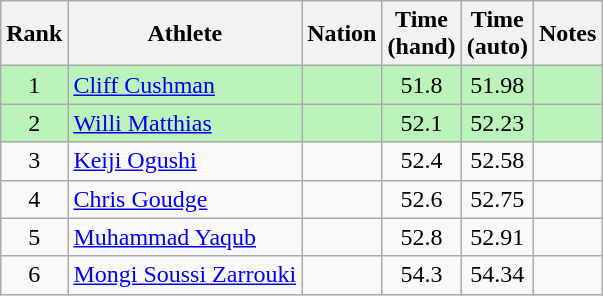<table class="wikitable sortable" style="text-align:center">
<tr>
<th>Rank</th>
<th>Athlete</th>
<th>Nation</th>
<th>Time<br>(hand)</th>
<th>Time<br>(auto)</th>
<th>Notes</th>
</tr>
<tr bgcolor=bbf3bb>
<td>1</td>
<td align=left><a href='#'>Cliff Cushman</a></td>
<td align=left></td>
<td>51.8</td>
<td>51.98</td>
<td></td>
</tr>
<tr bgcolor=bbf3bb>
<td>2</td>
<td align=left><a href='#'>Willi Matthias</a></td>
<td align=left></td>
<td>52.1</td>
<td>52.23</td>
<td></td>
</tr>
<tr>
<td>3</td>
<td align=left><a href='#'>Keiji Ogushi</a></td>
<td align=left></td>
<td>52.4</td>
<td>52.58</td>
<td></td>
</tr>
<tr>
<td>4</td>
<td align=left><a href='#'>Chris Goudge</a></td>
<td align=left></td>
<td>52.6</td>
<td>52.75</td>
<td></td>
</tr>
<tr>
<td>5</td>
<td align=left><a href='#'>Muhammad Yaqub</a></td>
<td align=left></td>
<td>52.8</td>
<td>52.91</td>
<td></td>
</tr>
<tr>
<td>6</td>
<td align=left><a href='#'>Mongi Soussi Zarrouki</a></td>
<td align=left></td>
<td>54.3</td>
<td>54.34</td>
<td></td>
</tr>
</table>
